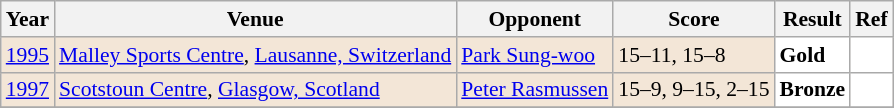<table class="sortable wikitable" style="font-size: 90%;">
<tr>
<th>Year</th>
<th>Venue</th>
<th>Opponent</th>
<th>Score</th>
<th>Result</th>
<th>Ref</th>
</tr>
<tr style="background:#F3E6D7">
<td align="center"><a href='#'>1995</a></td>
<td align="left"><a href='#'>Malley Sports Centre</a>, <a href='#'>Lausanne, Switzerland</a></td>
<td align="left"> <a href='#'>Park Sung-woo</a></td>
<td align="left">15–11, 15–8</td>
<td style="text-align:left; background:white"> <strong>Gold</strong></td>
<td style="text-align:center; background:white"></td>
</tr>
<tr style="background:#F3E6D7">
<td align="center"><a href='#'>1997</a></td>
<td align="left"><a href='#'>Scotstoun Centre</a>, <a href='#'>Glasgow, Scotland</a></td>
<td align="left"> <a href='#'>Peter Rasmussen</a></td>
<td align="left">15–9, 9–15, 2–15</td>
<td style="text-align:left; background:white"> <strong>Bronze</strong></td>
<td style="text-align:center; background:white"></td>
</tr>
<tr>
</tr>
</table>
